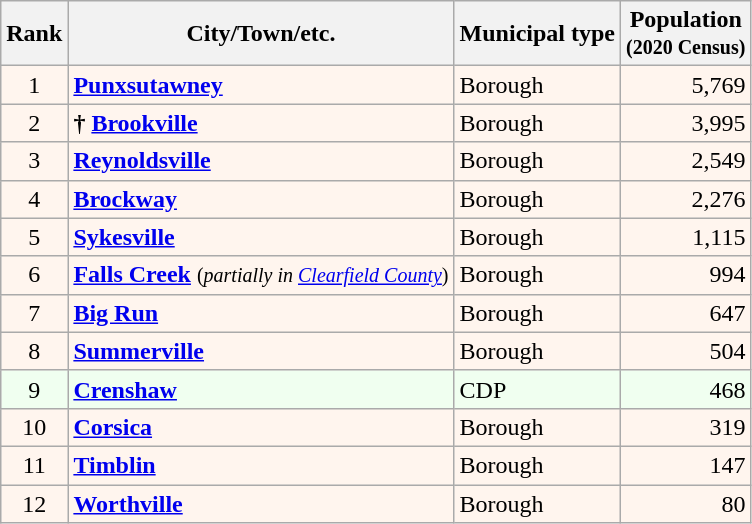<table class="wikitable sortable">
<tr>
<th>Rank</th>
<th>City/Town/etc.</th>
<th>Municipal type</th>
<th>Population<br><small>(2020 Census)</small></th>
</tr>
<tr style="background-color:#FFF5EE;">
<td style="text-align: center;">1</td>
<td><strong><a href='#'>Punxsutawney</a></strong></td>
<td>Borough</td>
<td style="text-align: right;">5,769</td>
</tr>
<tr style="background-color:#FFF5EE;">
<td style="text-align: center;">2</td>
<td><strong>†</strong> <strong><a href='#'>Brookville</a></strong></td>
<td>Borough</td>
<td style="text-align: right;">3,995</td>
</tr>
<tr style="background-color:#FFF5EE;">
<td style="text-align: center;">3</td>
<td><strong><a href='#'>Reynoldsville</a></strong></td>
<td>Borough</td>
<td style="text-align: right;">2,549</td>
</tr>
<tr style="background-color:#FFF5EE;">
<td style="text-align: center;">4</td>
<td><strong><a href='#'>Brockway</a></strong></td>
<td>Borough</td>
<td style="text-align: right;">2,276</td>
</tr>
<tr style="background-color:#FFF5EE;">
<td style="text-align: center;">5</td>
<td><strong><a href='#'>Sykesville</a></strong></td>
<td>Borough</td>
<td style="text-align: right;">1,115</td>
</tr>
<tr style="background-color:#FFF5EE;">
<td style="text-align: center;">6</td>
<td><strong><a href='#'>Falls Creek</a></strong> <small>(<em>partially in <a href='#'>Clearfield County</a></em>)</small></td>
<td>Borough</td>
<td style="text-align: right;">994</td>
</tr>
<tr style="background-color:#FFF5EE;">
<td style="text-align: center;">7</td>
<td><strong><a href='#'>Big Run</a></strong></td>
<td>Borough</td>
<td style="text-align: right;">647</td>
</tr>
<tr style="background-color:#FFF5EE;">
<td style="text-align: center;">8</td>
<td><strong><a href='#'>Summerville</a></strong></td>
<td>Borough</td>
<td style="text-align: right;">504</td>
</tr>
<tr style="background-color:#F0FFF0;">
<td style="text-align: center;">9</td>
<td><strong><a href='#'>Crenshaw</a></strong></td>
<td>CDP</td>
<td style="text-align: right;">468</td>
</tr>
<tr style="background-color:#FFF5EE;">
<td style="text-align: center;">10</td>
<td><strong><a href='#'>Corsica</a></strong></td>
<td>Borough</td>
<td style="text-align: right;">319</td>
</tr>
<tr style="background-color:#FFF5EE;">
<td style="text-align: center;">11</td>
<td><strong><a href='#'>Timblin</a></strong></td>
<td>Borough</td>
<td style="text-align: right;">147</td>
</tr>
<tr style="background-color:#FFF5EE;">
<td style="text-align: center;">12</td>
<td><strong><a href='#'>Worthville</a></strong></td>
<td>Borough</td>
<td style="text-align: right;">80</td>
</tr>
</table>
